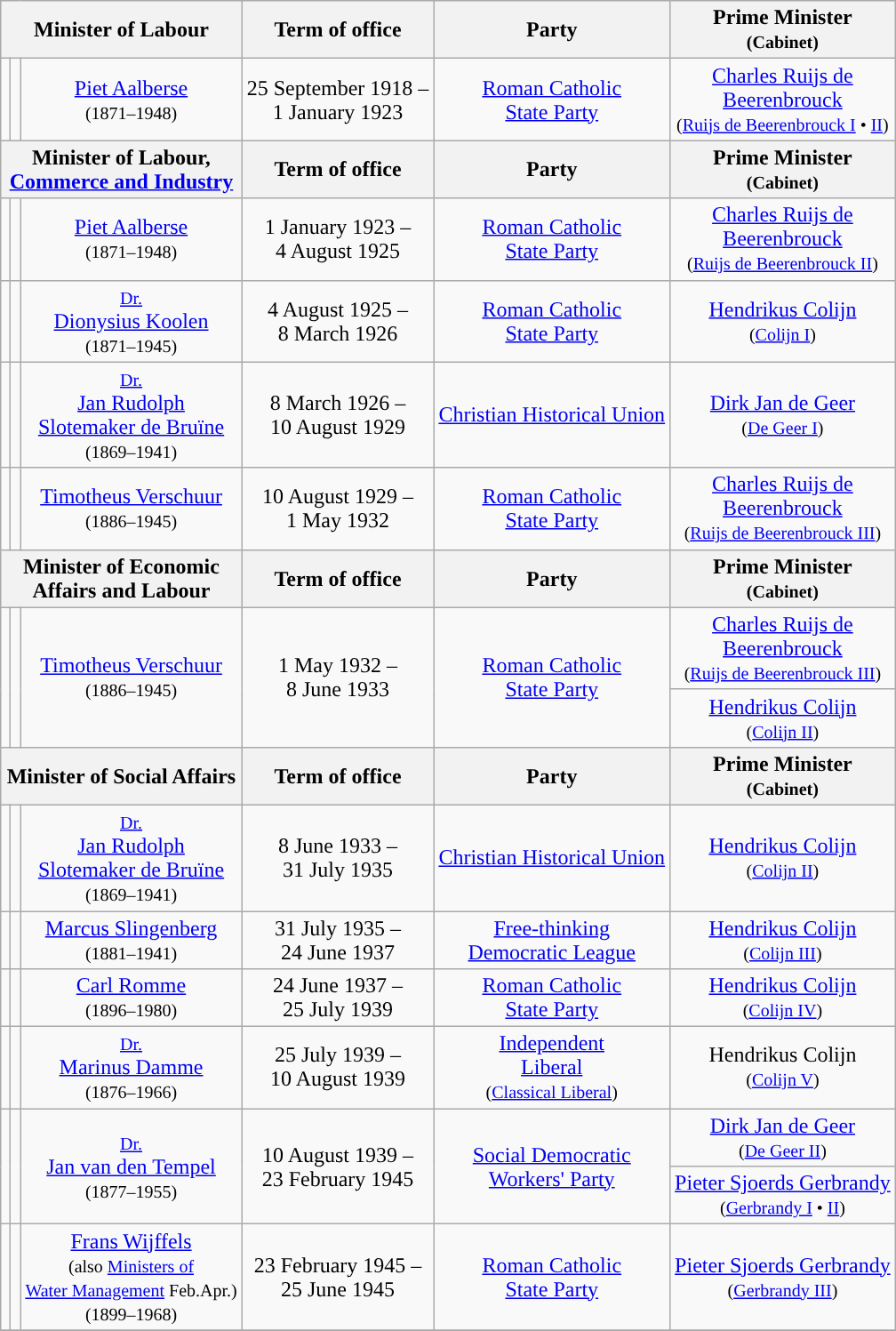<table class="wikitable" style="text-align:center">
<tr>
<th colspan=3>Minister of Labour</th>
<th>Term of office</th>
<th>Party</th>
<th>Prime Minister <br> <small>(Cabinet)</small></th>
</tr>
<tr>
<td style="background:"></td>
<td></td>
<td><a href='#'>Piet Aalberse</a> <br> <small>(1871–1948)</small></td>
<td>25 September 1918 – <br> 1 January 1923</td>
<td><a href='#'>Roman Catholic <br> State Party</a></td>
<td><a href='#'>Charles Ruijs de <br> Beerenbrouck</a> <br> <small>(<a href='#'>Ruijs de Beerenbrouck I</a> • <a href='#'>II</a>)</small> <br></td>
</tr>
<tr>
<th colspan=3>Minister of Labour, <br> <a href='#'>Commerce and Industry</a></th>
<th>Term of office</th>
<th>Party</th>
<th>Prime Minister <br> <small>(Cabinet)</small></th>
</tr>
<tr>
<td style="background:"></td>
<td></td>
<td><a href='#'>Piet Aalberse</a> <br> <small>(1871–1948)</small></td>
<td>1 January 1923 – <br> 4 August 1925</td>
<td><a href='#'>Roman Catholic <br> State Party</a></td>
<td><a href='#'>Charles Ruijs de <br> Beerenbrouck</a> <br> <small>(<a href='#'>Ruijs de Beerenbrouck II</a>)</small> <br></td>
</tr>
<tr>
<td style="background:"></td>
<td></td>
<td><small><a href='#'>Dr.</a></small> <br> <a href='#'>Dionysius Koolen</a> <br> <small>(1871–1945)</small></td>
<td>4 August 1925 – <br> 8 March 1926</td>
<td><a href='#'>Roman Catholic <br> State Party</a></td>
<td><a href='#'>Hendrikus Colijn</a> <br> <small>(<a href='#'>Colijn I</a>)</small> <br></td>
</tr>
<tr>
<td style="background:"></td>
<td></td>
<td><small><a href='#'>Dr.</a></small> <br> <a href='#'>Jan Rudolph <br> Slotemaker de Bruïne</a> <br> <small>(1869–1941)</small></td>
<td>8 March 1926 – <br> 10 August 1929</td>
<td><a href='#'>Christian Historical Union</a></td>
<td><a href='#'>Dirk Jan de Geer</a> <br> <small>(<a href='#'>De Geer I</a>)</small> <br></td>
</tr>
<tr>
<td style="background:"></td>
<td></td>
<td><a href='#'>Timotheus Verschuur</a> <br> <small>(1886–1945)</small></td>
<td>10 August 1929 – <br> 1 May 1932</td>
<td><a href='#'>Roman Catholic <br> State Party</a></td>
<td><a href='#'>Charles Ruijs de <br> Beerenbrouck</a> <br> <small>(<a href='#'>Ruijs de Beerenbrouck III</a>)</small> <br></td>
</tr>
<tr>
<th colspan=3>Minister of Economic <br> Affairs and Labour</th>
<th>Term of office</th>
<th>Party</th>
<th>Prime Minister <br> <small>(Cabinet)</small></th>
</tr>
<tr>
<td rowspan=2 style="background:"></td>
<td rowspan=2></td>
<td rowspan=2><a href='#'>Timotheus Verschuur</a> <br> <small>(1886–1945)</small></td>
<td rowspan=2>1 May 1932 – <br> 8 June 1933</td>
<td rowspan=2><a href='#'>Roman Catholic <br> State Party</a></td>
<td><a href='#'>Charles Ruijs de <br> Beerenbrouck</a> <br> <small>(<a href='#'>Ruijs de Beerenbrouck III</a>)</small> <br></td>
</tr>
<tr>
<td><a href='#'>Hendrikus Colijn</a> <br> <small>(<a href='#'>Colijn II</a>)</small> <br></td>
</tr>
<tr>
<th colspan=3>Minister of Social Affairs</th>
<th>Term of office</th>
<th>Party</th>
<th>Prime Minister <br> <small>(Cabinet)</small></th>
</tr>
<tr>
<td style="background:"></td>
<td></td>
<td><small><a href='#'>Dr.</a></small> <br> <a href='#'>Jan Rudolph <br> Slotemaker de Bruïne</a> <br> <small>(1869–1941)</small></td>
<td>8 June 1933 – <br> 31 July 1935</td>
<td><a href='#'>Christian Historical Union</a></td>
<td><a href='#'>Hendrikus Colijn</a> <br> <small>(<a href='#'>Colijn II</a>)</small> <br></td>
</tr>
<tr>
<td style="background:"></td>
<td></td>
<td><a href='#'>Marcus Slingenberg</a> <br> <small>(1881–1941)</small></td>
<td>31 July 1935 – <br> 24 June 1937</td>
<td><a href='#'>Free-thinking <br> Democratic League</a></td>
<td><a href='#'>Hendrikus Colijn</a> <br> <small>(<a href='#'>Colijn III</a>)</small> <br></td>
</tr>
<tr>
<td style="background:"></td>
<td></td>
<td><a href='#'>Carl Romme</a> <br> <small>(1896–1980)</small></td>
<td>24 June 1937 – <br> 25 July 1939</td>
<td><a href='#'>Roman Catholic <br> State Party</a></td>
<td><a href='#'>Hendrikus Colijn</a> <br> <small>(<a href='#'>Colijn IV</a>)</small> <br></td>
</tr>
<tr>
<td style="background:"></td>
<td></td>
<td><small><a href='#'>Dr.</a></small> <br> <a href='#'>Marinus Damme</a> <br> <small>(1876–1966)</small></td>
<td>25 July 1939 – <br> 10 August 1939</td>
<td><a href='#'>Independent <br> Liberal</a> <br> <small>(<a href='#'>Classical Liberal</a>)</small></td>
<td>Hendrikus Colijn <br> <small>(<a href='#'>Colijn V</a>)</small> <br></td>
</tr>
<tr>
<td rowspan=2 style="background:"></td>
<td rowspan=2></td>
<td rowspan=2><small><a href='#'>Dr.</a></small> <br> <a href='#'>Jan van den Tempel</a> <br> <small>(1877–1955)</small></td>
<td rowspan=2>10 August 1939 – <br> 23 February 1945</td>
<td rowspan=2><a href='#'>Social Democratic <br> Workers' Party</a></td>
<td><a href='#'>Dirk Jan de Geer</a> <br> <small>(<a href='#'>De Geer II</a>)</small> <br></td>
</tr>
<tr>
<td><a href='#'>Pieter Sjoerds Gerbrandy</a> <br> <small>(<a href='#'>Gerbrandy I</a> • <a href='#'>II</a>)</small> <br></td>
</tr>
<tr>
<td style="background:"></td>
<td></td>
<td><a href='#'>Frans Wijffels</a> <br> <small>(also <a href='#'>Ministers of <br> Water Management</a> Feb.Apr.)</small> <br> <small>(1899–1968)</small></td>
<td>23 February 1945 – <br> 25 June 1945</td>
<td><a href='#'>Roman Catholic <br> State Party</a></td>
<td><a href='#'>Pieter Sjoerds Gerbrandy</a> <br> <small>(<a href='#'>Gerbrandy III</a>)</small> <br></td>
</tr>
<tr>
</tr>
</table>
